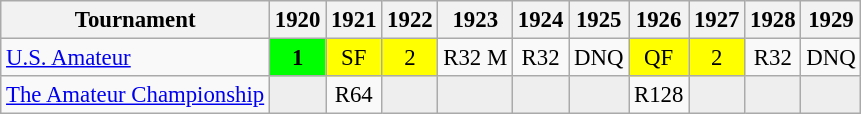<table class="wikitable" style="font-size:95%;text-align:center;">
<tr>
<th>Tournament</th>
<th>1920</th>
<th>1921</th>
<th>1922</th>
<th>1923</th>
<th>1924</th>
<th>1925</th>
<th>1926</th>
<th>1927</th>
<th>1928</th>
<th>1929</th>
</tr>
<tr>
<td align=left><a href='#'>U.S. Amateur</a></td>
<td style="background:lime;"><strong>1</strong></td>
<td style="background:yellow;">SF</td>
<td style="background:yellow;">2</td>
<td>R32 <span>M</span></td>
<td>R32</td>
<td>DNQ</td>
<td style="background:yellow;">QF</td>
<td style="background:yellow;">2</td>
<td>R32</td>
<td>DNQ</td>
</tr>
<tr>
<td align=left><a href='#'>The Amateur Championship</a></td>
<td style="background:#eeeeee;"></td>
<td>R64</td>
<td style="background:#eeeeee;"></td>
<td style="background:#eeeeee;"></td>
<td style="background:#eeeeee;"></td>
<td style="background:#eeeeee;"></td>
<td>R128</td>
<td style="background:#eeeeee;"></td>
<td style="background:#eeeeee;"></td>
<td style="background:#eeeeee;"></td>
</tr>
</table>
